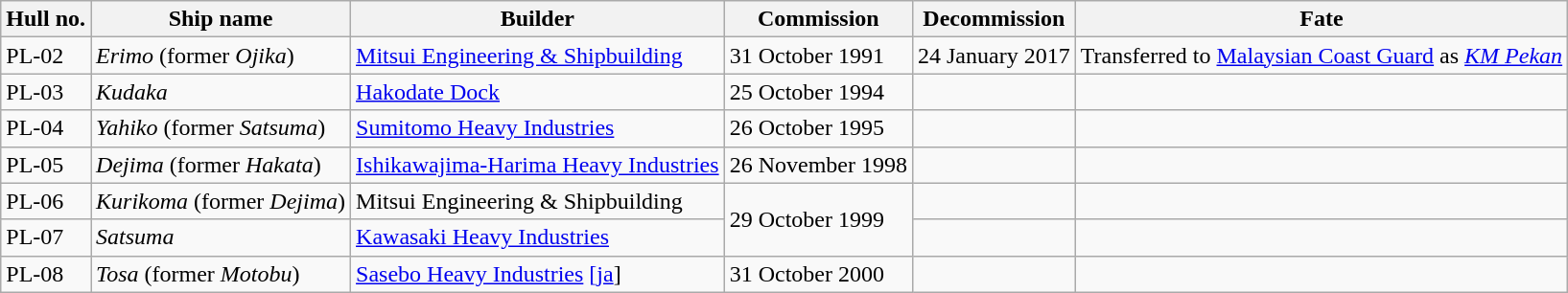<table class="sortable wikitable">
<tr>
<th>Hull no.</th>
<th>Ship name</th>
<th>Builder</th>
<th>Commission</th>
<th>Decommission</th>
<th>Fate</th>
</tr>
<tr>
<td>PL-02</td>
<td><em>Erimo</em> (former <em>Ojika</em>)</td>
<td><a href='#'>Mitsui Engineering & Shipbuilding</a></td>
<td>31 October 1991</td>
<td>24 January 2017</td>
<td>Transferred to <a href='#'>Malaysian Coast Guard</a> as <em><a href='#'>KM Pekan</a></em></td>
</tr>
<tr>
<td>PL-03</td>
<td><em>Kudaka</em></td>
<td><a href='#'>Hakodate Dock</a></td>
<td>25 October 1994</td>
<td></td>
<td></td>
</tr>
<tr>
<td>PL-04</td>
<td><em>Yahiko</em> (former <em>Satsuma</em>)</td>
<td><a href='#'>Sumitomo Heavy Industries</a></td>
<td>26 October 1995</td>
<td></td>
<td></td>
</tr>
<tr>
<td>PL-05</td>
<td><em>Dejima</em> (former <em>Hakata</em>)</td>
<td><a href='#'>Ishikawajima-Harima Heavy Industries</a></td>
<td>26 November 1998</td>
<td></td>
<td></td>
</tr>
<tr>
<td>PL-06</td>
<td><em>Kurikoma</em> (former <em>Dejima</em>)</td>
<td>Mitsui Engineering & Shipbuilding</td>
<td rowspan="2">29 October 1999</td>
<td></td>
<td></td>
</tr>
<tr>
<td>PL-07</td>
<td><em>Satsuma</em></td>
<td><a href='#'>Kawasaki Heavy Industries</a></td>
<td></td>
<td></td>
</tr>
<tr>
<td>PL-08</td>
<td><em>Tosa</em> (former <em>Motobu</em>)</td>
<td><a href='#'>Sasebo Heavy Industries</a> <a href='#'>[ja</a>]</td>
<td>31 October 2000</td>
<td></td>
<td></td>
</tr>
</table>
